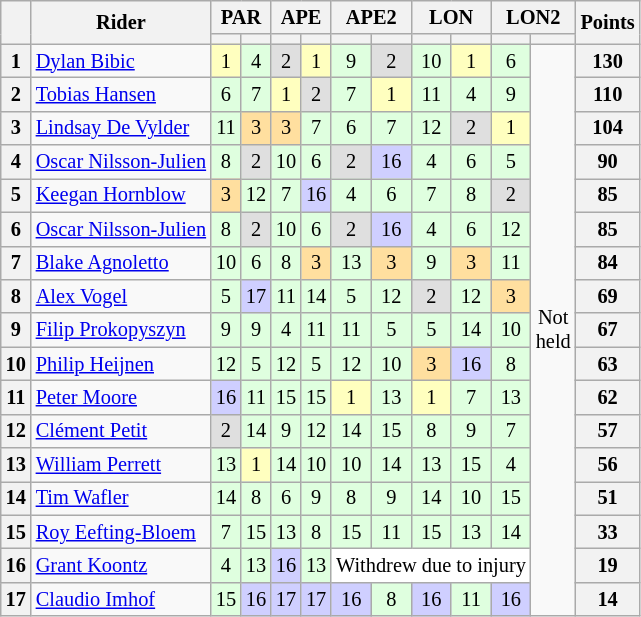<table class="wikitable plainrowheaders" style="font-size:85%; text-align:center">
<tr>
<th rowspan=2 style="vertical-align:middle"></th>
<th rowspan=2 style="vertical-align:middle">Rider</th>
<th colspan=2>PAR<br></th>
<th colspan=2>APE<br></th>
<th colspan=2>APE2<br></th>
<th colspan=2>LON<br></th>
<th colspan=2>LON2<br></th>
<th rowspan=2 style="vertical-align:middle">Points</th>
</tr>
<tr>
<th></th>
<th></th>
<th></th>
<th></th>
<th></th>
<th></th>
<th></th>
<th></th>
<th></th>
<th></th>
</tr>
<tr>
<th>1</th>
<td style="text-align:left"> <a href='#'>Dylan Bibic</a> </td>
<td style="background:#FFFFBF;">1</td>
<td style="background:#dfffdf;">4</td>
<td style="background:#DFDFDF;">2</td>
<td style="background:#FFFFBF;">1</td>
<td style="background:#dfffdf;">9</td>
<td style="background:#DFDFDF;">2</td>
<td style="background:#dfffdf;">10</td>
<td style="background:#FFFFBF;">1</td>
<td style="background:#dfffdf;">6</td>
<td rowspan=18>Not<br>held</td>
<th>130</th>
</tr>
<tr>
<th>2</th>
<td style="text-align:left"> <a href='#'>Tobias Hansen</a></td>
<td style="background:#dfffdf;">6</td>
<td style="background:#dfffdf;">7</td>
<td style="background:#FFFFBF;">1</td>
<td style="background:#DFDFDF;">2</td>
<td style="background:#dfffdf;">7</td>
<td style="background:#FFFFBF;">1</td>
<td style="background:#dfffdf;">11</td>
<td style="background:#dfffdf;">4</td>
<td style="background:#dfffdf;">9</td>
<th>110</th>
</tr>
<tr>
<th>3</th>
<td style="text-align:left"> <a href='#'>Lindsay De Vylder</a></td>
<td style="background:#dfffdf;">11</td>
<td style="background:#ffdf9f;">3</td>
<td style="background:#ffdf9f;">3</td>
<td style="background:#dfffdf;">7</td>
<td style="background:#dfffdf;">6</td>
<td style="background:#dfffdf;">7</td>
<td style="background:#dfffdf;">12</td>
<td style="background:#DFDFDF;">2</td>
<td style="background:#FFFFBF;">1</td>
<th>104</th>
</tr>
<tr>
<th>4</th>
<td style="text-align:left"> <a href='#'>Oscar Nilsson-Julien</a></td>
<td style="background:#dfffdf;">8</td>
<td style="background:#DFDFDF;">2</td>
<td style="background:#dfffdf;">10</td>
<td style="background:#dfffdf;">6</td>
<td style="background:#DFDFDF;">2</td>
<td style="background:#cfcfff;">16</td>
<td style="background:#dfffdf;">4</td>
<td style="background:#dfffdf;">6</td>
<td style="background:#dfffdf;">5</td>
<th>90</th>
</tr>
<tr>
<th>5</th>
<td style="text-align:left"> <a href='#'>Keegan Hornblow</a></td>
<td style="background:#ffdf9f;">3</td>
<td style="background:#dfffdf;">12</td>
<td style="background:#dfffdf;">7</td>
<td style="background:#cfcfff;">16</td>
<td style="background:#dfffdf;">4</td>
<td style="background:#dfffdf;">6</td>
<td style="background:#dfffdf;">7</td>
<td style="background:#dfffdf;">8</td>
<td style="background:#DFDFDF;">2</td>
<th>85</th>
</tr>
<tr>
<th>6</th>
<td style="text-align:left"> <a href='#'>Oscar Nilsson-Julien</a></td>
<td style="background:#dfffdf;">8</td>
<td style="background:#DFDFDF;">2</td>
<td style="background:#dfffdf;">10</td>
<td style="background:#dfffdf;">6</td>
<td style="background:#DFDFDF;">2</td>
<td style="background:#cfcfff;">16</td>
<td style="background:#dfffdf;">4</td>
<td style="background:#dfffdf;">6</td>
<td style="background:#dfffdf;">12</td>
<th>85</th>
</tr>
<tr>
<th>7</th>
<td style="text-align:left"> <a href='#'>Blake Agnoletto</a></td>
<td style="background:#dfffdf;">10</td>
<td style="background:#dfffdf;">6</td>
<td style="background:#dfffdf;">8</td>
<td style="background:#ffdf9f;">3</td>
<td style="background:#dfffdf;">13</td>
<td style="background:#ffdf9f;">3</td>
<td style="background:#dfffdf;">9</td>
<td style="background:#ffdf9f;">3</td>
<td style="background:#dfffdf;">11</td>
<th>84</th>
</tr>
<tr>
<th>8</th>
<td style="text-align:left"> <a href='#'>Alex Vogel</a></td>
<td style="background:#dfffdf;">5</td>
<td style="background:#cfcfff;">17</td>
<td style="background:#dfffdf;">11</td>
<td style="background:#dfffdf;">14</td>
<td style="background:#dfffdf;">5</td>
<td style="background:#dfffdf;">12</td>
<td style="background:#DFDFDF;">2</td>
<td style="background:#dfffdf;">12</td>
<td style="background:#ffdf9f;">3</td>
<th>69</th>
</tr>
<tr>
<th>9</th>
<td style="text-align:left"> <a href='#'>Filip Prokopyszyn</a></td>
<td style="background:#dfffdf;">9</td>
<td style="background:#dfffdf;">9</td>
<td style="background:#dfffdf;">4</td>
<td style="background:#dfffdf;">11</td>
<td style="background:#dfffdf;">11</td>
<td style="background:#dfffdf;">5</td>
<td style="background:#dfffdf;">5</td>
<td style="background:#dfffdf;">14</td>
<td style="background:#dfffdf;">10</td>
<th>67</th>
</tr>
<tr>
<th>10</th>
<td style="text-align:left"> <a href='#'>Philip Heijnen</a></td>
<td style="background:#dfffdf;">12</td>
<td style="background:#dfffdf;">5</td>
<td style="background:#dfffdf;">12</td>
<td style="background:#dfffdf;">5</td>
<td style="background:#dfffdf;">12</td>
<td style="background:#dfffdf;">10</td>
<td style="background:#ffdf9f;">3</td>
<td style="background:#cfcfff;">16</td>
<td style="background:#dfffdf;">8</td>
<th>63</th>
</tr>
<tr>
<th>11</th>
<td style="text-align:left"> <a href='#'>Peter Moore</a></td>
<td style="background:#cfcfff;">16</td>
<td style="background:#dfffdf;">11</td>
<td style="background:#dfffdf;">15</td>
<td style="background:#dfffdf;">15</td>
<td style="background:#FFFFBF;">1</td>
<td style="background:#dfffdf;">13</td>
<td style="background:#FFFFBF;">1</td>
<td style="background:#dfffdf;">7</td>
<td style="background:#dfffdf;">13</td>
<th>62</th>
</tr>
<tr>
<th>12</th>
<td style="text-align:left"> <a href='#'>Clément Petit</a></td>
<td style="background:#DFDFDF;">2</td>
<td style="background:#dfffdf;">14</td>
<td style="background:#dfffdf;">9</td>
<td style="background:#dfffdf;">12</td>
<td style="background:#dfffdf;">14</td>
<td style="background:#dfffdf;">15</td>
<td style="background:#dfffdf;">8</td>
<td style="background:#dfffdf;">9</td>
<td style="background:#dfffdf;">7</td>
<th>57</th>
</tr>
<tr>
<th>13</th>
<td style="text-align:left"> <a href='#'>William Perrett</a></td>
<td style="background:#dfffdf;">13</td>
<td style="background:#FFFFBF;">1</td>
<td style="background:#dfffdf;">14</td>
<td style="background:#dfffdf;">10</td>
<td style="background:#dfffdf;">10</td>
<td style="background:#dfffdf;">14</td>
<td style="background:#dfffdf;">13</td>
<td style="background:#dfffdf;">15</td>
<td style="background:#dfffdf;">4</td>
<th>56</th>
</tr>
<tr>
<th>14</th>
<td style="text-align:left"> <a href='#'>Tim Wafler</a></td>
<td style="background:#dfffdf;">14</td>
<td style="background:#dfffdf;">8</td>
<td style="background:#dfffdf;">6</td>
<td style="background:#dfffdf;">9</td>
<td style="background:#dfffdf;">8</td>
<td style="background:#dfffdf;">9</td>
<td style="background:#dfffdf;">14</td>
<td style="background:#dfffdf;">10</td>
<td style="background:#dfffdf;">15</td>
<th>51</th>
</tr>
<tr>
<th>15</th>
<td style="text-align:left"> <a href='#'>Roy Eefting-Bloem</a></td>
<td style="background:#dfffdf;">7</td>
<td style="background:#dfffdf;">15</td>
<td style="background:#dfffdf;">13</td>
<td style="background:#dfffdf;">8</td>
<td style="background:#dfffdf;">15</td>
<td style="background:#dfffdf;">11</td>
<td style="background:#dfffdf;">15</td>
<td style="background:#dfffdf;">13</td>
<td style="background:#dfffdf;">14</td>
<th>33</th>
</tr>
<tr>
<th>16</th>
<td style="text-align:left"> <a href='#'>Grant Koontz</a></td>
<td style="background:#dfffdf;">4</td>
<td style="background:#dfffdf;">13</td>
<td style="background:#cfcfff;">16</td>
<td style="background:#dfffdf;">13</td>
<td colspan=5 style="background:#ffffff;">Withdrew due to injury</td>
<th>19</th>
</tr>
<tr>
<th>17</th>
<td style="text-align:left"> <a href='#'>Claudio Imhof</a></td>
<td style="background:#dfffdf;">15</td>
<td style="background:#cfcfff;">16</td>
<td style="background:#cfcfff;">17</td>
<td style="background:#cfcfff;">17</td>
<td style="background:#cfcfff;">16</td>
<td style="background:#dfffdf;">8</td>
<td style="background:#cfcfff;">16</td>
<td style="background:#dfffdf;">11</td>
<td style="background:#cfcfff;">16</td>
<th>14</th>
</tr>
</table>
